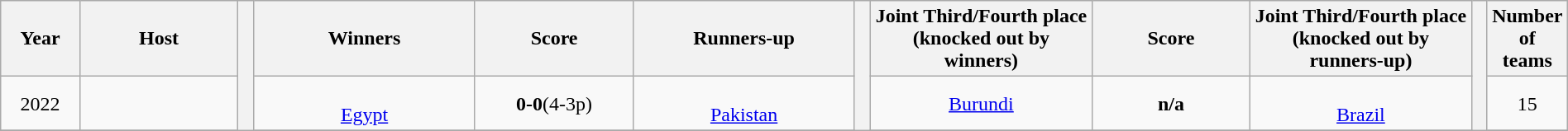<table class="wikitable" style="text-align:center; width:100%">
<tr>
<th width=5%>Year</th>
<th width=10%>Host</th>
<th width=1% rowspan=20 bgcolor=ffffff></th>
<th width=14%>Winners</th>
<th width=10%>Score</th>
<th width=14%>Runners-up</th>
<th width=1% rowspan=20 bgcolor=ffffff></th>
<th width=14%>Joint Third/Fourth place (knocked out by winners)</th>
<th width=10%>Score</th>
<th width=14%>Joint Third/Fourth place (knocked out by runners-up)</th>
<th width=1% rowspan=20 bgcolor=ffffff></th>
<th width=4%>Number of teams</th>
</tr>
<tr>
<td>2022</td>
<td></td>
<td> <br><a href='#'>Egypt</a></td>
<td><strong>0-0</strong>(4-3p)<br></td>
<td> <br> <a href='#'>Pakistan</a></td>
<td> <a href='#'>Burundi</a></td>
<td><strong>n/a</strong></td>
<td> <br> <a href='#'>Brazil</a></td>
<td>15</td>
</tr>
<tr>
</tr>
</table>
